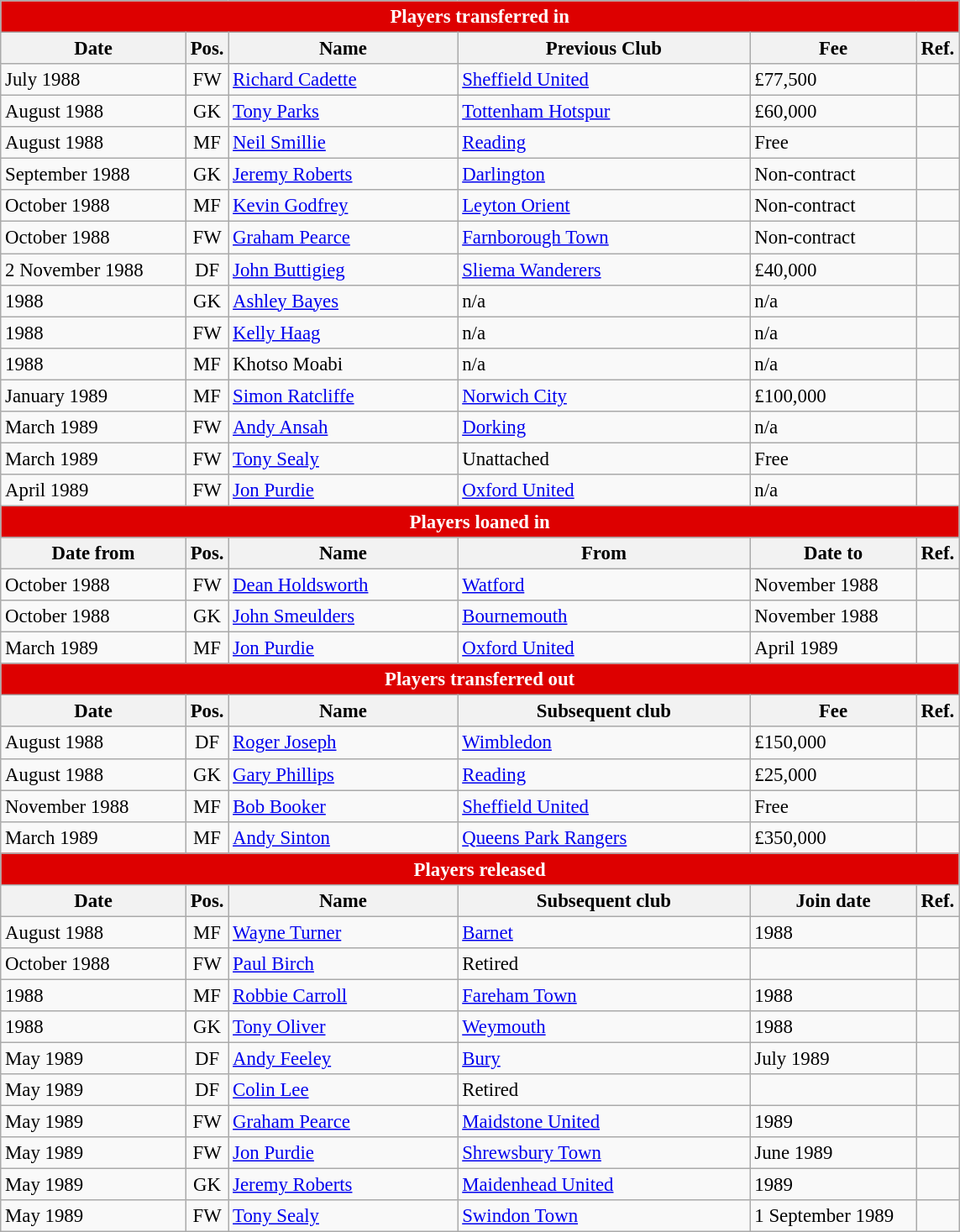<table class="wikitable" style="font-size:95%;" cellpadding="1">
<tr>
<th colspan="6" style="background:#d00; color:white; text-align:center;">Players transferred in</th>
</tr>
<tr>
<th style="width:140px;">Date</th>
<th style="width:25px;">Pos.</th>
<th style="width:175px;">Name</th>
<th style="width:225px;">Previous Club</th>
<th style="width:125px;">Fee</th>
<th style="width:25px;">Ref.</th>
</tr>
<tr>
<td>July 1988</td>
<td style="text-align:center;">FW</td>
<td> <a href='#'>Richard Cadette</a></td>
<td> <a href='#'>Sheffield United</a></td>
<td>£77,500</td>
<td></td>
</tr>
<tr>
<td>August 1988</td>
<td style="text-align:center;">GK</td>
<td> <a href='#'>Tony Parks</a></td>
<td> <a href='#'>Tottenham Hotspur</a></td>
<td>£60,000</td>
<td></td>
</tr>
<tr>
<td>August 1988</td>
<td style="text-align:center;">MF</td>
<td> <a href='#'>Neil Smillie</a></td>
<td> <a href='#'>Reading</a></td>
<td>Free</td>
<td></td>
</tr>
<tr>
<td>September 1988</td>
<td style="text-align:center;">GK</td>
<td> <a href='#'>Jeremy Roberts</a></td>
<td> <a href='#'>Darlington</a></td>
<td>Non-contract</td>
<td></td>
</tr>
<tr>
<td>October 1988</td>
<td style="text-align:center;">MF</td>
<td> <a href='#'>Kevin Godfrey</a></td>
<td> <a href='#'>Leyton Orient</a></td>
<td>Non-contract</td>
<td></td>
</tr>
<tr>
<td>October 1988</td>
<td style="text-align:center;">FW</td>
<td> <a href='#'>Graham Pearce</a></td>
<td> <a href='#'>Farnborough Town</a></td>
<td>Non-contract</td>
<td></td>
</tr>
<tr>
<td>2 November 1988</td>
<td style="text-align:center;">DF</td>
<td> <a href='#'>John Buttigieg</a></td>
<td> <a href='#'>Sliema Wanderers</a></td>
<td>£40,000</td>
<td></td>
</tr>
<tr>
<td>1988</td>
<td style="text-align:center;">GK</td>
<td> <a href='#'>Ashley Bayes</a></td>
<td>n/a</td>
<td>n/a</td>
<td></td>
</tr>
<tr>
<td>1988</td>
<td style="text-align:center;">FW</td>
<td> <a href='#'>Kelly Haag</a></td>
<td>n/a</td>
<td>n/a</td>
<td></td>
</tr>
<tr>
<td>1988</td>
<td style="text-align:center;">MF</td>
<td> Khotso Moabi</td>
<td>n/a</td>
<td>n/a</td>
<td></td>
</tr>
<tr>
<td>January 1989</td>
<td style="text-align:center;">MF</td>
<td> <a href='#'>Simon Ratcliffe</a></td>
<td> <a href='#'>Norwich City</a></td>
<td>£100,000</td>
<td></td>
</tr>
<tr>
<td>March 1989</td>
<td style="text-align:center;">FW</td>
<td> <a href='#'>Andy Ansah</a></td>
<td> <a href='#'>Dorking</a></td>
<td>n/a</td>
<td></td>
</tr>
<tr>
<td>March 1989</td>
<td style="text-align:center;">FW</td>
<td> <a href='#'>Tony Sealy</a></td>
<td>Unattached</td>
<td>Free</td>
<td></td>
</tr>
<tr>
<td>April 1989</td>
<td style="text-align:center;">FW</td>
<td> <a href='#'>Jon Purdie</a></td>
<td> <a href='#'>Oxford United</a></td>
<td>n/a</td>
<td></td>
</tr>
<tr>
<th colspan="6" style="background:#d00; color:white; text-align:center;">Players loaned in</th>
</tr>
<tr>
<th>Date from</th>
<th>Pos.</th>
<th>Name</th>
<th>From</th>
<th>Date to</th>
<th>Ref.</th>
</tr>
<tr>
<td>October 1988</td>
<td style="text-align:center;">FW</td>
<td> <a href='#'>Dean Holdsworth</a></td>
<td> <a href='#'>Watford</a></td>
<td>November 1988</td>
<td></td>
</tr>
<tr>
<td>October 1988</td>
<td style="text-align:center;">GK</td>
<td> <a href='#'>John Smeulders</a></td>
<td> <a href='#'>Bournemouth</a></td>
<td>November 1988</td>
<td></td>
</tr>
<tr>
<td>March 1989</td>
<td style="text-align:center;">MF</td>
<td> <a href='#'>Jon Purdie</a></td>
<td> <a href='#'>Oxford United</a></td>
<td>April 1989</td>
<td></td>
</tr>
<tr>
<th colspan="6" style="background:#d00; color:white; text-align:center;">Players transferred out</th>
</tr>
<tr>
<th>Date</th>
<th>Pos.</th>
<th>Name</th>
<th>Subsequent club</th>
<th>Fee</th>
<th>Ref.</th>
</tr>
<tr>
<td>August 1988</td>
<td style="text-align:center;">DF</td>
<td> <a href='#'>Roger Joseph</a></td>
<td> <a href='#'>Wimbledon</a></td>
<td>£150,000</td>
<td></td>
</tr>
<tr>
<td>August 1988</td>
<td style="text-align:center;">GK</td>
<td> <a href='#'>Gary Phillips</a></td>
<td> <a href='#'>Reading</a></td>
<td>£25,000</td>
<td></td>
</tr>
<tr>
<td>November 1988</td>
<td style="text-align:center;">MF</td>
<td> <a href='#'>Bob Booker</a></td>
<td> <a href='#'>Sheffield United</a></td>
<td>Free</td>
<td></td>
</tr>
<tr>
<td>March 1989</td>
<td style="text-align:center;">MF</td>
<td> <a href='#'>Andy Sinton</a></td>
<td> <a href='#'>Queens Park Rangers</a></td>
<td>£350,000</td>
<td></td>
</tr>
<tr>
<th colspan="6" style="background:#d00; color:white; text-align:center;">Players released</th>
</tr>
<tr>
<th>Date</th>
<th>Pos.</th>
<th>Name</th>
<th>Subsequent club</th>
<th>Join date</th>
<th>Ref.</th>
</tr>
<tr>
<td>August 1988</td>
<td style="text-align:center;">MF</td>
<td> <a href='#'>Wayne Turner</a></td>
<td> <a href='#'>Barnet</a></td>
<td>1988</td>
<td></td>
</tr>
<tr>
<td>October 1988</td>
<td style="text-align:center;">FW</td>
<td> <a href='#'>Paul Birch</a></td>
<td>Retired</td>
<td></td>
<td></td>
</tr>
<tr>
<td>1988</td>
<td style="text-align:center;">MF</td>
<td> <a href='#'>Robbie Carroll</a></td>
<td> <a href='#'>Fareham Town</a></td>
<td>1988</td>
<td></td>
</tr>
<tr>
<td>1988</td>
<td style="text-align:center;">GK</td>
<td> <a href='#'>Tony Oliver</a></td>
<td> <a href='#'>Weymouth</a></td>
<td>1988</td>
<td></td>
</tr>
<tr>
<td>May 1989</td>
<td style="text-align:center;">DF</td>
<td> <a href='#'>Andy Feeley</a></td>
<td> <a href='#'>Bury</a></td>
<td>July 1989</td>
<td></td>
</tr>
<tr>
<td>May 1989</td>
<td style="text-align:center;">DF</td>
<td> <a href='#'>Colin Lee</a></td>
<td>Retired</td>
<td></td>
<td></td>
</tr>
<tr>
<td>May 1989</td>
<td style="text-align:center;">FW</td>
<td> <a href='#'>Graham Pearce</a></td>
<td> <a href='#'>Maidstone United</a></td>
<td>1989</td>
<td></td>
</tr>
<tr>
<td>May 1989</td>
<td style="text-align:center;">FW</td>
<td> <a href='#'>Jon Purdie</a></td>
<td> <a href='#'>Shrewsbury Town</a></td>
<td>June 1989</td>
<td></td>
</tr>
<tr>
<td>May 1989</td>
<td style="text-align:center;">GK</td>
<td> <a href='#'>Jeremy Roberts</a></td>
<td> <a href='#'>Maidenhead United</a></td>
<td>1989</td>
<td></td>
</tr>
<tr>
<td>May 1989</td>
<td style="text-align:center;">FW</td>
<td> <a href='#'>Tony Sealy</a></td>
<td> <a href='#'>Swindon Town</a></td>
<td>1 September 1989</td>
<td></td>
</tr>
</table>
